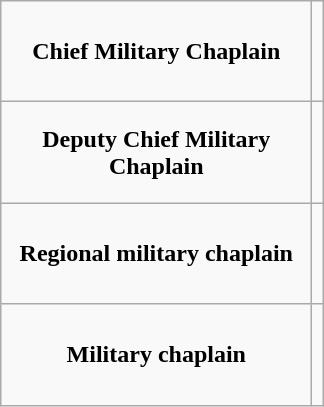<table class="wikitable">
<tr>
<td align="center" height="60" width="200"><strong>Chief Military Chaplain</strong></td>
<td align="center" valign="middle" colspan="1">  </td>
</tr>
<tr>
<td align="center" height="60" width="200"><strong>Deputy Chief Military Chaplain</strong></td>
<td align="center" valign="middle"> </td>
</tr>
<tr>
<td align="center" height="60" width="200"><strong>Regional military chaplain</strong></td>
<td align="center" colspan="1" valign="middle">  </td>
</tr>
<tr>
<td align="center" height="60" width="200"><strong>Military chaplain</strong></td>
<td align="center" rowspan="1" valign="middle"> </td>
</tr>
</table>
